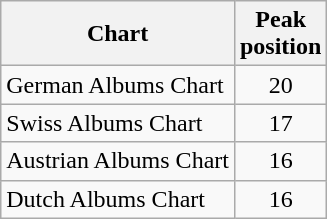<table class="wikitable">
<tr>
<th>Chart</th>
<th>Peak<br>position</th>
</tr>
<tr>
<td>German Albums Chart</td>
<td align="center">20</td>
</tr>
<tr>
<td>Swiss Albums Chart</td>
<td align="center">17</td>
</tr>
<tr>
<td>Austrian Albums Chart</td>
<td align="center">16</td>
</tr>
<tr>
<td>Dutch Albums Chart</td>
<td align="center">16</td>
</tr>
</table>
